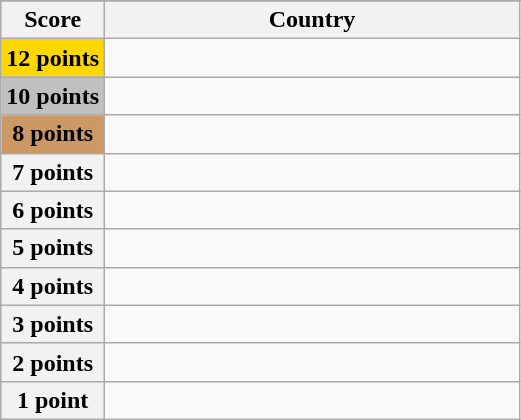<table class="wikitable">
<tr>
</tr>
<tr>
<th scope="col" width="20%">Score</th>
<th scope="col">Country</th>
</tr>
<tr>
<th scope="row" style="background:gold">12 points</th>
<td></td>
</tr>
<tr>
<th scope="row" style="background:silver">10 points</th>
<td></td>
</tr>
<tr>
<th scope="row" style="background:#CC9966">8 points</th>
<td></td>
</tr>
<tr>
<th scope="row">7 points</th>
<td></td>
</tr>
<tr>
<th scope="row">6 points</th>
<td></td>
</tr>
<tr>
<th scope="row">5 points</th>
<td></td>
</tr>
<tr>
<th scope="row">4 points</th>
<td></td>
</tr>
<tr>
<th scope="row">3 points</th>
<td></td>
</tr>
<tr>
<th scope="row">2 points</th>
<td></td>
</tr>
<tr>
<th scope="row">1 point</th>
<td></td>
</tr>
</table>
